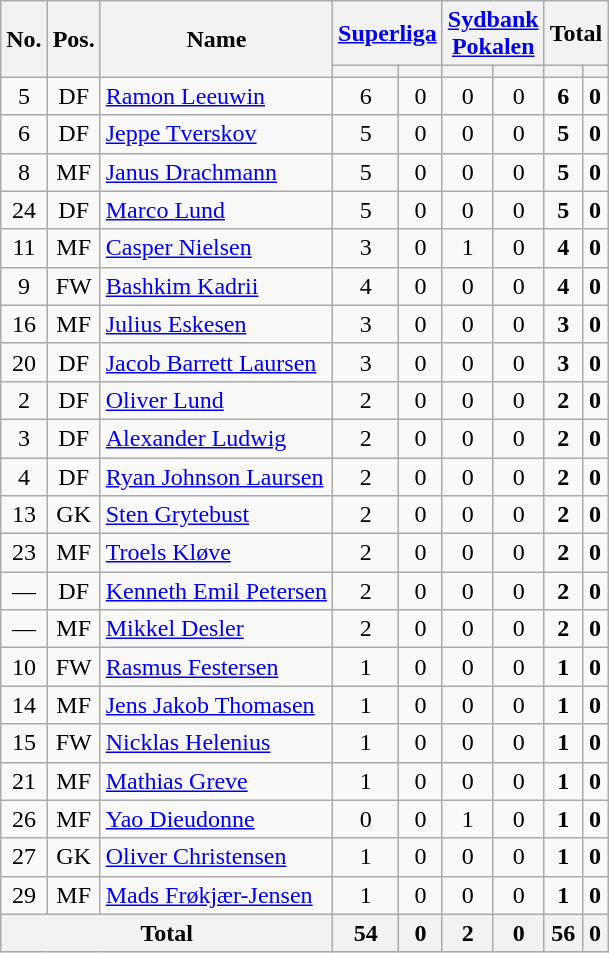<table class="wikitable sortable" style="text-align: center;">
<tr>
<th rowspan="2">No.</th>
<th rowspan="2">Pos.</th>
<th rowspan="2">Name</th>
<th colspan="2"><a href='#'>Superliga</a></th>
<th colspan="2"><a href='#'>Sydbank<br>Pokalen</a></th>
<th colspan="2"><strong>Total</strong></th>
</tr>
<tr>
<th></th>
<th></th>
<th></th>
<th></th>
<th></th>
<th></th>
</tr>
<tr>
<td>5</td>
<td>DF</td>
<td align=left> <a href='#'>Ramon Leeuwin</a></td>
<td>6</td>
<td>0</td>
<td>0</td>
<td>0</td>
<td><strong>6</strong></td>
<td><strong>0</strong></td>
</tr>
<tr>
<td>6</td>
<td>DF</td>
<td align=left> <a href='#'>Jeppe Tverskov</a></td>
<td>5</td>
<td>0</td>
<td>0</td>
<td>0</td>
<td><strong>5</strong></td>
<td><strong>0</strong></td>
</tr>
<tr>
<td>8</td>
<td>MF</td>
<td align=left> <a href='#'>Janus Drachmann</a></td>
<td>5</td>
<td>0</td>
<td>0</td>
<td>0</td>
<td><strong>5</strong></td>
<td><strong>0</strong></td>
</tr>
<tr>
<td>24</td>
<td>DF</td>
<td align=left> <a href='#'>Marco Lund</a></td>
<td>5</td>
<td>0</td>
<td>0</td>
<td>0</td>
<td><strong>5</strong></td>
<td><strong>0</strong></td>
</tr>
<tr>
<td>11</td>
<td>MF</td>
<td align=left> <a href='#'>Casper Nielsen</a></td>
<td>3</td>
<td>0</td>
<td>1</td>
<td>0</td>
<td><strong>4</strong></td>
<td><strong>0</strong></td>
</tr>
<tr>
<td>9</td>
<td>FW</td>
<td align=left> <a href='#'>Bashkim Kadrii</a></td>
<td>4</td>
<td>0</td>
<td>0</td>
<td>0</td>
<td><strong>4</strong></td>
<td><strong>0</strong></td>
</tr>
<tr>
<td>16</td>
<td>MF</td>
<td align=left> <a href='#'>Julius Eskesen</a></td>
<td>3</td>
<td>0</td>
<td>0</td>
<td>0</td>
<td><strong>3</strong></td>
<td><strong>0</strong></td>
</tr>
<tr>
<td>20</td>
<td>DF</td>
<td align=left> <a href='#'>Jacob Barrett Laursen</a></td>
<td>3</td>
<td>0</td>
<td>0</td>
<td>0</td>
<td><strong>3</strong></td>
<td><strong>0</strong></td>
</tr>
<tr>
<td>2</td>
<td>DF</td>
<td align=left> <a href='#'>Oliver Lund</a></td>
<td>2</td>
<td>0</td>
<td>0</td>
<td>0</td>
<td><strong>2</strong></td>
<td><strong>0</strong></td>
</tr>
<tr>
<td>3</td>
<td>DF</td>
<td align=left> <a href='#'>Alexander Ludwig</a></td>
<td>2</td>
<td>0</td>
<td>0</td>
<td>0</td>
<td><strong>2</strong></td>
<td><strong>0</strong></td>
</tr>
<tr>
<td>4</td>
<td>DF</td>
<td align=left> <a href='#'>Ryan Johnson Laursen</a></td>
<td>2</td>
<td>0</td>
<td>0</td>
<td>0</td>
<td><strong>2</strong></td>
<td><strong>0</strong></td>
</tr>
<tr>
<td>13</td>
<td>GK</td>
<td align=left> <a href='#'>Sten Grytebust</a></td>
<td>2</td>
<td>0</td>
<td>0</td>
<td>0</td>
<td><strong>2</strong></td>
<td><strong>0</strong></td>
</tr>
<tr>
<td>23</td>
<td>MF</td>
<td align=left> <a href='#'>Troels Kløve</a></td>
<td>2</td>
<td>0</td>
<td>0</td>
<td>0</td>
<td><strong>2</strong></td>
<td><strong>0</strong></td>
</tr>
<tr>
<td>—</td>
<td>DF</td>
<td align=left> <a href='#'>Kenneth Emil Petersen</a></td>
<td>2</td>
<td>0</td>
<td>0</td>
<td>0</td>
<td><strong>2</strong></td>
<td><strong>0</strong></td>
</tr>
<tr>
<td>—</td>
<td>MF</td>
<td align=left> <a href='#'>Mikkel Desler</a></td>
<td>2</td>
<td>0</td>
<td>0</td>
<td>0</td>
<td><strong>2</strong></td>
<td><strong>0</strong></td>
</tr>
<tr>
<td>10</td>
<td>FW</td>
<td align=left> <a href='#'>Rasmus Festersen</a></td>
<td>1</td>
<td>0</td>
<td>0</td>
<td>0</td>
<td><strong>1</strong></td>
<td><strong>0</strong></td>
</tr>
<tr>
<td>14</td>
<td>MF</td>
<td align=left> <a href='#'>Jens Jakob Thomasen</a></td>
<td>1</td>
<td>0</td>
<td>0</td>
<td>0</td>
<td><strong>1</strong></td>
<td><strong>0</strong></td>
</tr>
<tr>
<td>15</td>
<td>FW</td>
<td align=left> <a href='#'>Nicklas Helenius</a></td>
<td>1</td>
<td>0</td>
<td>0</td>
<td>0</td>
<td><strong>1</strong></td>
<td><strong>0</strong></td>
</tr>
<tr>
<td>21</td>
<td>MF</td>
<td align=left> <a href='#'>Mathias Greve</a></td>
<td>1</td>
<td>0</td>
<td>0</td>
<td>0</td>
<td><strong>1</strong></td>
<td><strong>0</strong></td>
</tr>
<tr>
<td>26</td>
<td>MF</td>
<td align=left> <a href='#'>Yao Dieudonne</a></td>
<td>0</td>
<td>0</td>
<td>1</td>
<td>0</td>
<td><strong>1</strong></td>
<td><strong>0</strong></td>
</tr>
<tr>
<td>27</td>
<td>GK</td>
<td align=left> <a href='#'>Oliver Christensen</a></td>
<td>1</td>
<td>0</td>
<td>0</td>
<td>0</td>
<td><strong>1</strong></td>
<td><strong>0</strong></td>
</tr>
<tr>
<td>29</td>
<td>MF</td>
<td align=left> <a href='#'>Mads Frøkjær-Jensen</a></td>
<td>1</td>
<td>0</td>
<td>0</td>
<td>0</td>
<td><strong>1</strong></td>
<td><strong>0</strong></td>
</tr>
<tr>
<th colspan=3>Total</th>
<th>54</th>
<th>0</th>
<th>2</th>
<th>0</th>
<th>56</th>
<th>0</th>
</tr>
</table>
